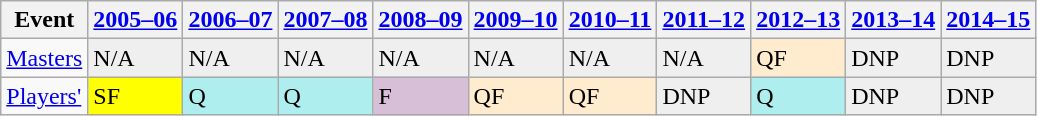<table class="wikitable">
<tr>
<th>Event</th>
<th><a href='#'>2005–06</a></th>
<th><a href='#'>2006–07</a></th>
<th><a href='#'>2007–08</a></th>
<th><a href='#'>2008–09</a></th>
<th><a href='#'>2009–10</a></th>
<th><a href='#'>2010–11</a></th>
<th><a href='#'>2011–12</a></th>
<th><a href='#'>2012–13</a></th>
<th><a href='#'>2013–14</a></th>
<th><a href='#'>2014–15</a></th>
</tr>
<tr>
<td><a href='#'>Masters</a></td>
<td style="background:#EFEFEF;">N/A</td>
<td style="background:#EFEFEF;">N/A</td>
<td style="background:#EFEFEF;">N/A</td>
<td style="background:#EFEFEF;">N/A</td>
<td style="background:#EFEFEF;">N/A</td>
<td style="background:#EFEFEF;">N/A</td>
<td style="background:#EFEFEF;">N/A</td>
<td style="background:#ffebcd;">QF</td>
<td style="background:#EFEFEF;">DNP</td>
<td style="background:#EFEFEF;">DNP</td>
</tr>
<tr>
<td><a href='#'>Players'</a></td>
<td style="background:yellow;">SF</td>
<td style="background:#afeeee;">Q</td>
<td style="background:#afeeee;">Q</td>
<td style="background:thistle;">F</td>
<td style="background:#ffebcd;">QF</td>
<td style="background:#ffebcd;">QF</td>
<td style="background:#EFEFEF;">DNP</td>
<td style="background:#afeeee;">Q</td>
<td style="background:#EFEFEF;">DNP</td>
<td style="background:#EFEFEF;">DNP</td>
</tr>
</table>
